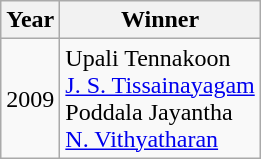<table class="wikitable sortable mw-collapsible mw-collapsed">
<tr>
<th>Year</th>
<th>Winner</th>
</tr>
<tr>
<td>2009</td>
<td>Upali Tennakoon<br><a href='#'>J. S. Tissainayagam</a><br>Poddala Jayantha<br><a href='#'>N. Vithyatharan</a></td>
</tr>
</table>
